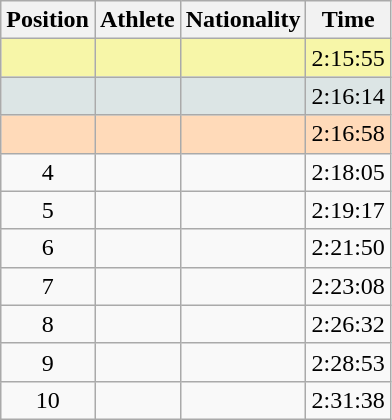<table class="wikitable sortable">
<tr>
<th scope="col">Position</th>
<th scope="col">Athlete</th>
<th scope="col">Nationality</th>
<th scope="col">Time</th>
</tr>
<tr bgcolor="#F7F6A8">
<td align=center></td>
<td></td>
<td></td>
<td>2:15:55</td>
</tr>
<tr bgcolor="#DCE5E5">
<td align=center></td>
<td></td>
<td></td>
<td>2:16:14</td>
</tr>
<tr bgcolor="#FFDAB9">
<td align=center></td>
<td></td>
<td></td>
<td>2:16:58</td>
</tr>
<tr>
<td style="text-align:center">4</td>
<td></td>
<td></td>
<td>2:18:05</td>
</tr>
<tr>
<td style="text-align:center">5</td>
<td></td>
<td></td>
<td>2:19:17</td>
</tr>
<tr>
<td style="text-align:center">6</td>
<td></td>
<td></td>
<td>2:21:50</td>
</tr>
<tr>
<td style="text-align:center">7</td>
<td></td>
<td></td>
<td>2:23:08</td>
</tr>
<tr>
<td style="text-align:center">8</td>
<td></td>
<td></td>
<td>2:26:32</td>
</tr>
<tr>
<td style="text-align:center">9</td>
<td></td>
<td></td>
<td>2:28:53</td>
</tr>
<tr>
<td style="text-align:center">10</td>
<td></td>
<td></td>
<td>2:31:38</td>
</tr>
</table>
